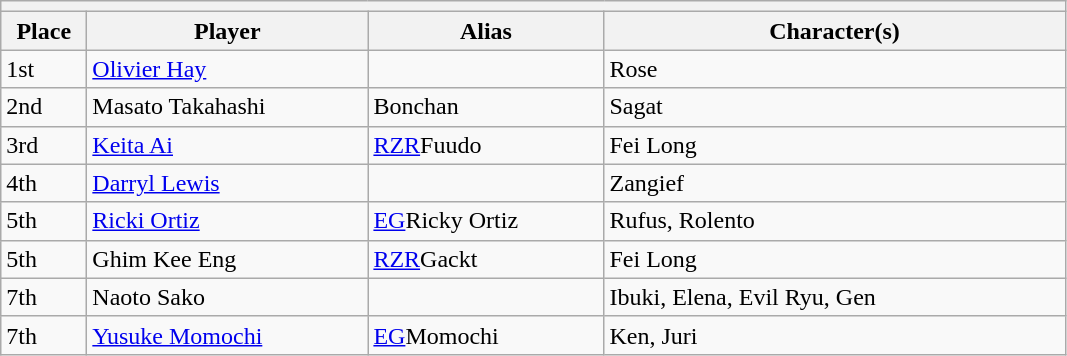<table class="wikitable">
<tr>
<th colspan=4></th>
</tr>
<tr>
<th style="width:50px;">Place</th>
<th style="width:180px;">Player</th>
<th style="width:150px;">Alias</th>
<th style="width:300px;">Character(s)</th>
</tr>
<tr>
<td>1st</td>
<td> <a href='#'>Olivier Hay</a></td>
<td></td>
<td>Rose</td>
</tr>
<tr>
<td>2nd</td>
<td> Masato Takahashi</td>
<td>Bonchan</td>
<td>Sagat</td>
</tr>
<tr>
<td>3rd</td>
<td> <a href='#'>Keita Ai</a></td>
<td><a href='#'>RZR</a>Fuudo</td>
<td>Fei Long</td>
</tr>
<tr>
<td>4th</td>
<td> <a href='#'>Darryl Lewis</a></td>
<td></td>
<td>Zangief</td>
</tr>
<tr>
<td>5th</td>
<td> <a href='#'>Ricki Ortiz</a></td>
<td><a href='#'>EG</a>Ricky Ortiz</td>
<td>Rufus, Rolento</td>
</tr>
<tr>
<td>5th</td>
<td> Ghim Kee Eng</td>
<td><a href='#'>RZR</a>Gackt</td>
<td>Fei Long</td>
</tr>
<tr>
<td>7th</td>
<td> Naoto Sako</td>
<td></td>
<td>Ibuki, Elena, Evil Ryu, Gen</td>
</tr>
<tr>
<td>7th</td>
<td> <a href='#'>Yusuke Momochi</a></td>
<td><a href='#'>EG</a>Momochi</td>
<td>Ken, Juri</td>
</tr>
</table>
